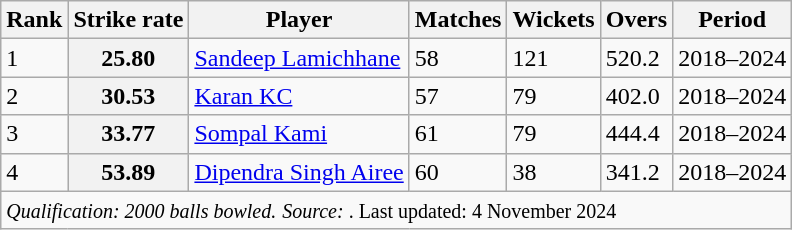<table class="wikitable">
<tr>
<th>Rank</th>
<th>Strike rate</th>
<th>Player</th>
<th>Matches</th>
<th>Wickets</th>
<th>Overs</th>
<th>Period</th>
</tr>
<tr>
<td>1</td>
<th>25.80</th>
<td><a href='#'>Sandeep Lamichhane</a></td>
<td>58</td>
<td>121</td>
<td>520.2</td>
<td>2018–2024</td>
</tr>
<tr>
<td>2</td>
<th>30.53</th>
<td><a href='#'>Karan KC</a></td>
<td>57</td>
<td>79</td>
<td>402.0</td>
<td>2018–2024</td>
</tr>
<tr>
<td>3</td>
<th>33.77</th>
<td><a href='#'>Sompal Kami</a></td>
<td>61</td>
<td>79</td>
<td>444.4</td>
<td>2018–2024</td>
</tr>
<tr>
<td>4</td>
<th>53.89</th>
<td><a href='#'>Dipendra Singh Airee</a></td>
<td>60</td>
<td>38</td>
<td>341.2</td>
<td>2018–2024</td>
</tr>
<tr>
<td colspan="7"><em><small>Qualification: 2000 balls bowled.</small></em> <small><em>Source: </em>. Last updated: 4 November 2024</small></td>
</tr>
</table>
